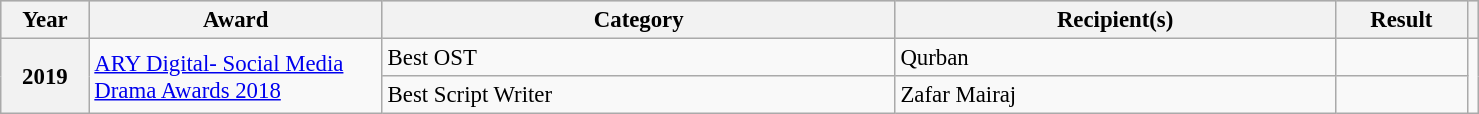<table class="wikitable" width="78%" style="font-size: 95%;">
<tr style="background:#ccc; text-align:center;">
<th scope="col" width="6%">Year</th>
<th scope="col" width="20%">Award</th>
<th scope="col" width="35%">Category</th>
<th scope="col" width="30%">Recipient(s)</th>
<th scope="col" width="10%">Result</th>
<th></th>
</tr>
<tr>
<th rowspan="2">2019</th>
<td rowspan="2"><a href='#'>ARY Digital- Social Media Drama Awards 2018</a></td>
<td>Best OST</td>
<td>Qurban</td>
<td></td>
<td rowspan="2"></td>
</tr>
<tr>
<td>Best Script Writer</td>
<td>Zafar Mairaj</td>
<td></td>
</tr>
</table>
